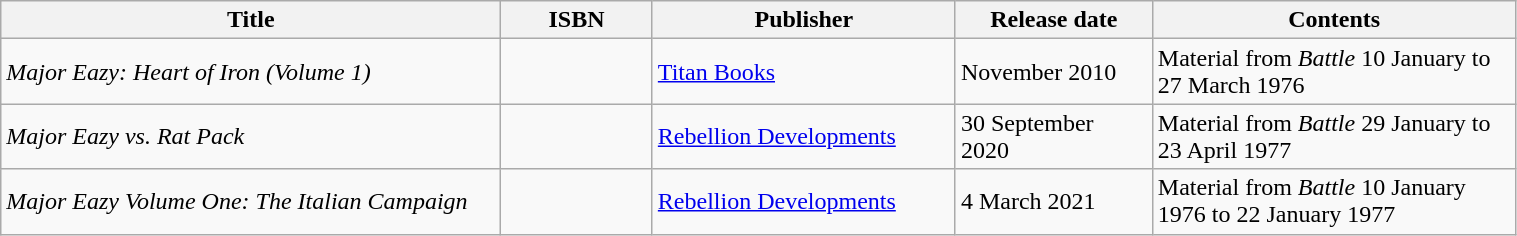<table class="wikitable" width="80%">
<tr>
<th width=33%>Title</th>
<th width=10%>ISBN</th>
<th width=20%>Publisher</th>
<th width=13%>Release date</th>
<th width=24%>Contents</th>
</tr>
<tr>
<td><em>Major Eazy: Heart of Iron (Volume 1)</em></td>
<td></td>
<td><a href='#'>Titan Books</a></td>
<td>November 2010</td>
<td>Material from <em>Battle</em> 10 January to 27 March 1976</td>
</tr>
<tr>
<td><em>Major Eazy vs. Rat Pack</em></td>
<td></td>
<td><a href='#'>Rebellion Developments</a></td>
<td>30 September 2020</td>
<td>Material from <em>Battle</em> 29 January to 23 April 1977</td>
</tr>
<tr>
<td><em>Major Eazy Volume One: The Italian Campaign</em></td>
<td></td>
<td><a href='#'>Rebellion Developments</a></td>
<td>4 March 2021</td>
<td>Material from <em>Battle</em> 10 January 1976 to 22 January 1977</td>
</tr>
</table>
